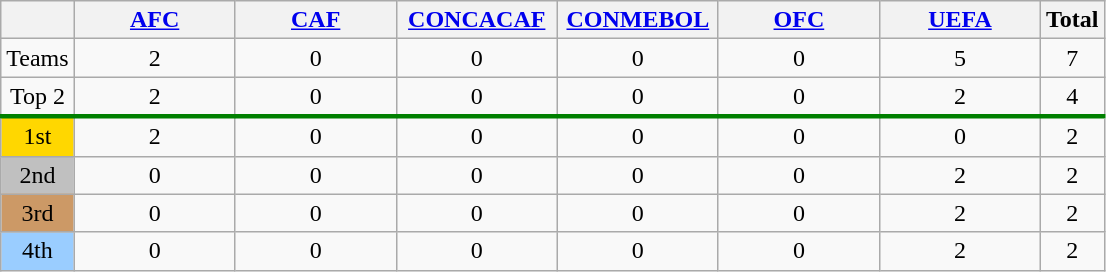<table class="wikitable" style="text-align:center">
<tr valign=top>
<th></th>
<th width=100><a href='#'>AFC</a></th>
<th width=100><a href='#'>CAF</a></th>
<th width=100><a href='#'>CONCACAF</a></th>
<th width=100><a href='#'>CONMEBOL</a></th>
<th width=100><a href='#'>OFC</a></th>
<th width=100><a href='#'>UEFA</a></th>
<th>Total</th>
</tr>
<tr>
<td>Teams</td>
<td>2</td>
<td>0</td>
<td>0</td>
<td>0</td>
<td>0</td>
<td>5</td>
<td>7</td>
</tr>
<tr>
<td>Top 2</td>
<td>2</td>
<td>0</td>
<td>0</td>
<td>0</td>
<td>0</td>
<td>2</td>
<td>4</td>
</tr>
<tr style="border-top:3px solid green">
<td bgcolor=gold>1st</td>
<td>2</td>
<td>0</td>
<td>0</td>
<td>0</td>
<td>0</td>
<td>0</td>
<td>2</td>
</tr>
<tr>
<td bgcolor=silver>2nd</td>
<td>0</td>
<td>0</td>
<td>0</td>
<td>0</td>
<td>0</td>
<td>2</td>
<td>2</td>
</tr>
<tr>
<td bgcolor=#cc9966>3rd</td>
<td>0</td>
<td>0</td>
<td>0</td>
<td>0</td>
<td>0</td>
<td>2</td>
<td>2</td>
</tr>
<tr>
<td bgcolor=#9acdff>4th</td>
<td>0</td>
<td>0</td>
<td>0</td>
<td>0</td>
<td>0</td>
<td>2</td>
<td>2</td>
</tr>
</table>
